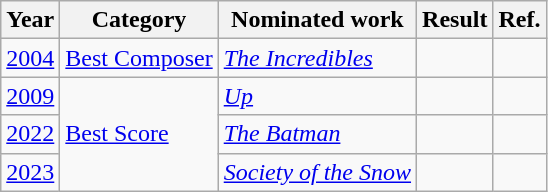<table class="wikitable">
<tr>
<th>Year</th>
<th>Category</th>
<th>Nominated work</th>
<th>Result</th>
<th>Ref.</th>
</tr>
<tr>
<td><a href='#'>2004</a></td>
<td><a href='#'>Best Composer</a></td>
<td><em><a href='#'>The Incredibles</a></em></td>
<td></td>
<td align="center"></td>
</tr>
<tr>
<td><a href='#'>2009</a></td>
<td rowspan="3"><a href='#'>Best Score</a></td>
<td><em><a href='#'>Up</a></em></td>
<td></td>
<td align="center"></td>
</tr>
<tr>
<td><a href='#'>2022</a></td>
<td><em><a href='#'>The Batman</a></em></td>
<td></td>
<td align="center"></td>
</tr>
<tr>
<td><a href='#'>2023</a></td>
<td><em><a href='#'>Society of the Snow</a></em></td>
<td></td>
<td align="center"></td>
</tr>
</table>
